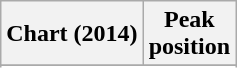<table class="wikitable sortable">
<tr>
<th align="left">Chart (2014)</th>
<th align="center">Peak<br>position</th>
</tr>
<tr>
</tr>
<tr>
</tr>
<tr>
</tr>
<tr>
</tr>
<tr>
</tr>
</table>
